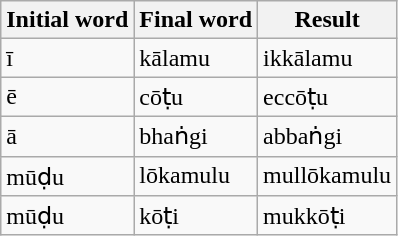<table class="wikitable">
<tr>
<th>Initial word</th>
<th>Final word</th>
<th>Result</th>
</tr>
<tr>
<td>ī</td>
<td>kālamu</td>
<td>ikkālamu</td>
</tr>
<tr>
<td>ē</td>
<td>cōṭu</td>
<td>eccōṭu</td>
</tr>
<tr>
<td>ā</td>
<td>bhaṅgi</td>
<td>abbaṅgi</td>
</tr>
<tr>
<td>mūḍu</td>
<td>lōkamulu</td>
<td>mullōkamulu</td>
</tr>
<tr>
<td>mūḍu</td>
<td>kōṭi</td>
<td>mukkōṭi</td>
</tr>
</table>
